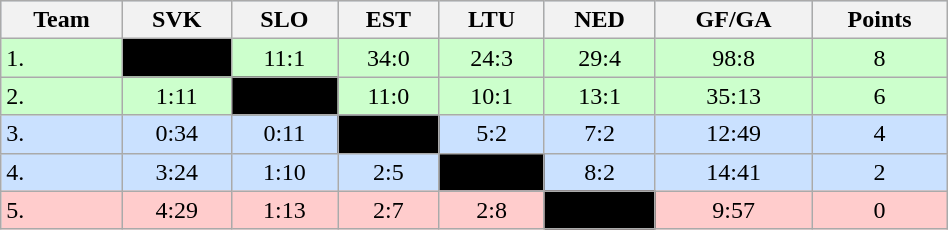<table class="wikitable" bgcolor="#EFEFFF" width="50%">
<tr bgcolor="#BCD2EE">
<th>Team</th>
<th>SVK</th>
<th>SLO</th>
<th>EST</th>
<th>LTU</th>
<th>NED</th>
<th>GF/GA</th>
<th>Points</th>
</tr>
<tr bgcolor="#ccffcc" align="center">
<td align="left">1. </td>
<td style="background:#000000;"></td>
<td>11:1</td>
<td>34:0</td>
<td>24:3</td>
<td>29:4</td>
<td>98:8</td>
<td>8</td>
</tr>
<tr bgcolor="#ccffcc" align="center">
<td align="left">2. </td>
<td>1:11</td>
<td style="background:#000000;"></td>
<td>11:0</td>
<td>10:1</td>
<td>13:1</td>
<td>35:13</td>
<td>6</td>
</tr>
<tr bgcolor="#CAE1FF" align="center">
<td align="left">3. </td>
<td>0:34</td>
<td>0:11</td>
<td style="background:#000000;"></td>
<td>5:2</td>
<td>7:2</td>
<td>12:49</td>
<td>4</td>
</tr>
<tr bgcolor="#CAE1FF" align="center">
<td align="left">4. </td>
<td>3:24</td>
<td>1:10</td>
<td>2:5</td>
<td style="background:#000000;"></td>
<td>8:2</td>
<td>14:41</td>
<td>2</td>
</tr>
<tr bgcolor="#ffcccc" align="center">
<td align="left">5. </td>
<td>4:29</td>
<td>1:13</td>
<td>2:7</td>
<td>2:8</td>
<td style="background:#000000;"></td>
<td>9:57</td>
<td>0</td>
</tr>
</table>
